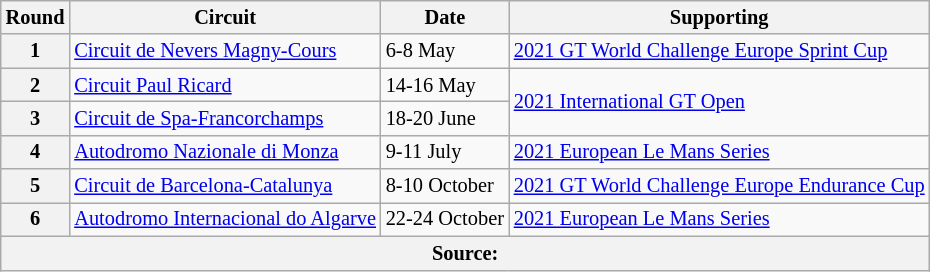<table class="wikitable" style="font-size: 85%;">
<tr>
<th>Round</th>
<th>Circuit</th>
<th>Date</th>
<th>Supporting</th>
</tr>
<tr>
<th>1</th>
<td> <a href='#'>Circuit de Nevers Magny-Cours</a></td>
<td>6-8 May</td>
<td><a href='#'>2021 GT World Challenge Europe Sprint Cup</a></td>
</tr>
<tr>
<th>2</th>
<td> <a href='#'>Circuit Paul Ricard</a></td>
<td>14-16 May</td>
<td rowspan=2><a href='#'>2021 International GT Open</a></td>
</tr>
<tr>
<th>3</th>
<td> <a href='#'>Circuit de Spa-Francorchamps</a></td>
<td>18-20 June</td>
</tr>
<tr>
<th>4</th>
<td> <a href='#'>Autodromo Nazionale di Monza</a></td>
<td>9-11 July</td>
<td><a href='#'>2021 European Le Mans Series</a></td>
</tr>
<tr>
<th>5</th>
<td> <a href='#'>Circuit de Barcelona-Catalunya</a></td>
<td>8-10 October</td>
<td><a href='#'>2021 GT World Challenge Europe Endurance Cup</a></td>
</tr>
<tr>
<th>6</th>
<td> <a href='#'>Autodromo Internacional do Algarve</a></td>
<td>22-24 October</td>
<td><a href='#'>2021 European Le Mans Series</a></td>
</tr>
<tr>
<th colspan=4>Source: </th>
</tr>
</table>
